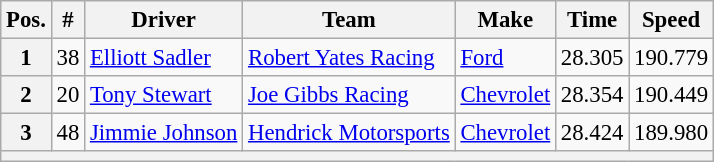<table class="wikitable" style="font-size:95%">
<tr>
<th>Pos.</th>
<th>#</th>
<th>Driver</th>
<th>Team</th>
<th>Make</th>
<th>Time</th>
<th>Speed</th>
</tr>
<tr>
<th>1</th>
<td>38</td>
<td><a href='#'>Elliott Sadler</a></td>
<td><a href='#'>Robert Yates Racing</a></td>
<td><a href='#'>Ford</a></td>
<td>28.305</td>
<td>190.779</td>
</tr>
<tr>
<th>2</th>
<td>20</td>
<td><a href='#'>Tony Stewart</a></td>
<td><a href='#'>Joe Gibbs Racing</a></td>
<td><a href='#'>Chevrolet</a></td>
<td>28.354</td>
<td>190.449</td>
</tr>
<tr>
<th>3</th>
<td>48</td>
<td><a href='#'>Jimmie Johnson</a></td>
<td><a href='#'>Hendrick Motorsports</a></td>
<td><a href='#'>Chevrolet</a></td>
<td>28.424</td>
<td>189.980</td>
</tr>
<tr>
<th colspan="7"></th>
</tr>
</table>
